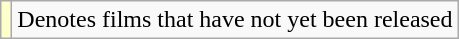<table class="wikitable sortable">
<tr>
<td style="background:#FFFFCC;"></td>
<td>Denotes films that have not yet been released</td>
</tr>
</table>
